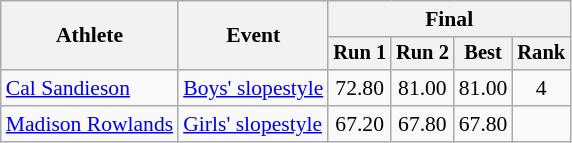<table class="wikitable" style="font-size:90%">
<tr>
<th rowspan=2>Athlete</th>
<th rowspan=2>Event</th>
<th colspan=5>Final</th>
</tr>
<tr style="font-size:95%">
<th>Run 1</th>
<th>Run 2</th>
<th>Best</th>
<th>Rank</th>
</tr>
<tr align=center>
<td align=left><a href='#'>Cal Sandieson</a></td>
<td align=left><a href='#'>Boys' slopestyle</a></td>
<td>72.80</td>
<td>81.00</td>
<td>81.00</td>
<td>4</td>
</tr>
<tr align=center>
<td align=left><a href='#'>Madison Rowlands</a></td>
<td align=left><a href='#'>Girls' slopestyle</a></td>
<td>67.20</td>
<td>67.80</td>
<td>67.80</td>
<td></td>
</tr>
</table>
